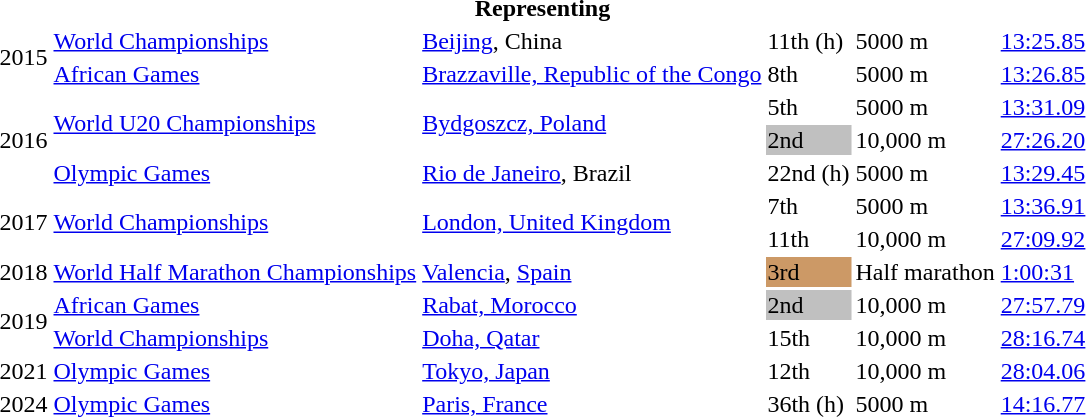<table>
<tr>
<th colspan="6">Representing </th>
</tr>
<tr>
<td rowspan=2>2015</td>
<td><a href='#'>World Championships</a></td>
<td><a href='#'>Beijing</a>, China</td>
<td>11th (h)</td>
<td>5000 m</td>
<td><a href='#'>13:25.85</a></td>
</tr>
<tr>
<td><a href='#'>African Games</a></td>
<td><a href='#'>Brazzaville, Republic of the Congo</a></td>
<td>8th</td>
<td>5000 m</td>
<td><a href='#'>13:26.85</a></td>
</tr>
<tr>
<td rowspan=3>2016</td>
<td rowspan=2><a href='#'>World U20 Championships</a></td>
<td rowspan=2><a href='#'>Bydgoszcz, Poland</a></td>
<td>5th</td>
<td>5000 m</td>
<td><a href='#'>13:31.09</a></td>
</tr>
<tr>
<td bgcolor=silver>2nd</td>
<td>10,000 m</td>
<td><a href='#'>27:26.20</a></td>
</tr>
<tr>
<td><a href='#'>Olympic Games</a></td>
<td><a href='#'>Rio de Janeiro</a>, Brazil</td>
<td>22nd (h)</td>
<td>5000 m</td>
<td><a href='#'>13:29.45</a></td>
</tr>
<tr>
<td rowspan=2>2017</td>
<td rowspan=2><a href='#'>World Championships</a></td>
<td rowspan=2><a href='#'>London, United Kingdom</a></td>
<td>7th</td>
<td>5000 m</td>
<td><a href='#'>13:36.91</a></td>
</tr>
<tr>
<td>11th</td>
<td>10,000 m</td>
<td><a href='#'>27:09.92</a></td>
</tr>
<tr>
<td>2018</td>
<td><a href='#'>World Half Marathon Championships</a></td>
<td><a href='#'>Valencia</a>, <a href='#'>Spain</a></td>
<td style="background:#c96;">3rd</td>
<td>Half marathon</td>
<td><a href='#'>1:00:31</a></td>
</tr>
<tr>
<td rowspan=2>2019</td>
<td><a href='#'>African Games</a></td>
<td><a href='#'>Rabat, Morocco</a></td>
<td bgcolor=silver>2nd</td>
<td>10,000 m</td>
<td><a href='#'>27:57.79</a></td>
</tr>
<tr>
<td><a href='#'>World Championships</a></td>
<td><a href='#'>Doha, Qatar</a></td>
<td>15th</td>
<td>10,000 m</td>
<td><a href='#'>28:16.74</a></td>
</tr>
<tr>
<td>2021</td>
<td><a href='#'>Olympic Games</a></td>
<td><a href='#'>Tokyo, Japan</a></td>
<td>12th</td>
<td>10,000 m</td>
<td><a href='#'>28:04.06</a></td>
</tr>
<tr>
<td>2024</td>
<td><a href='#'>Olympic Games</a></td>
<td><a href='#'>Paris, France</a></td>
<td>36th (h)</td>
<td>5000 m</td>
<td><a href='#'>14:16.77</a></td>
</tr>
</table>
